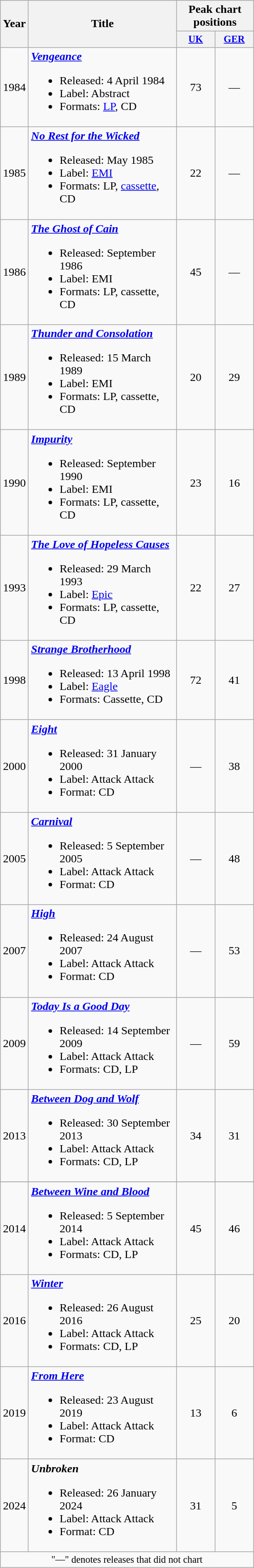<table class="wikitable">
<tr>
<th rowspan="2">Year</th>
<th rowspan="2" width="200">Title</th>
<th colspan="2">Peak chart positions</th>
</tr>
<tr>
<th style="width:3.5em;font-size:85%"><a href='#'>UK</a><br></th>
<th style="width:3.5em;font-size:85%"><a href='#'>GER</a><br></th>
</tr>
<tr align="center">
<td>1984</td>
<td align="left"><strong><em><a href='#'>Vengeance</a></em></strong><br><ul><li>Released: 4 April 1984</li><li>Label: Abstract</li><li>Formats: <a href='#'>LP</a>, CD</li></ul></td>
<td>73</td>
<td>—</td>
</tr>
<tr align="center">
<td>1985</td>
<td align="left"><strong><em><a href='#'>No Rest for the Wicked</a></em></strong><br><ul><li>Released: May 1985</li><li>Label: <a href='#'>EMI</a></li><li>Formats: LP, <a href='#'>cassette</a>, CD</li></ul></td>
<td>22</td>
<td>—</td>
</tr>
<tr align="center">
<td>1986</td>
<td align="left"><strong><em><a href='#'>The Ghost of Cain</a></em></strong><br><ul><li>Released: September 1986</li><li>Label: EMI</li><li>Formats: LP, cassette, CD</li></ul></td>
<td>45</td>
<td>—</td>
</tr>
<tr align="center">
<td>1989</td>
<td align="left"><strong><em><a href='#'>Thunder and Consolation</a></em></strong><br><ul><li>Released: 15 March 1989</li><li>Label: EMI</li><li>Formats: LP, cassette, CD</li></ul></td>
<td>20</td>
<td>29</td>
</tr>
<tr align="center">
<td>1990</td>
<td align="left"><strong><em><a href='#'>Impurity</a></em></strong><br><ul><li>Released: September 1990</li><li>Label: EMI</li><li>Formats: LP, cassette, CD</li></ul></td>
<td>23</td>
<td>16</td>
</tr>
<tr align="center">
<td>1993</td>
<td align="left"><strong><em><a href='#'>The Love of Hopeless Causes</a></em></strong><br><ul><li>Released: 29 March 1993</li><li>Label: <a href='#'>Epic</a></li><li>Formats: LP, cassette, CD</li></ul></td>
<td>22</td>
<td>27</td>
</tr>
<tr align="center">
<td>1998</td>
<td align="left"><strong><em><a href='#'>Strange Brotherhood</a></em></strong><br><ul><li>Released: 13 April 1998</li><li>Label: <a href='#'>Eagle</a></li><li>Formats: Cassette, CD</li></ul></td>
<td>72</td>
<td>41</td>
</tr>
<tr align="center">
<td>2000</td>
<td align="left"><strong><em><a href='#'>Eight</a></em></strong><br><ul><li>Released: 31 January 2000</li><li>Label: Attack Attack</li><li>Format: CD</li></ul></td>
<td>—</td>
<td>38</td>
</tr>
<tr align="center">
<td>2005</td>
<td align="left"><strong><em><a href='#'>Carnival</a></em></strong><br><ul><li>Released: 5 September 2005</li><li>Label: Attack Attack</li><li>Format: CD</li></ul></td>
<td>—</td>
<td>48</td>
</tr>
<tr align="center">
<td>2007</td>
<td align="left"><strong><em><a href='#'>High</a></em></strong><br><ul><li>Released: 24 August 2007</li><li>Label: Attack Attack</li><li>Format: CD</li></ul></td>
<td>—</td>
<td>53</td>
</tr>
<tr align="center">
<td>2009</td>
<td align="left"><strong><em><a href='#'>Today Is a Good Day</a></em></strong><br><ul><li>Released: 14 September 2009</li><li>Label: Attack Attack</li><li>Formats: CD, LP</li></ul></td>
<td>—</td>
<td>59</td>
</tr>
<tr align="center">
<td>2013</td>
<td align="left"><strong><em><a href='#'>Between Dog and Wolf</a></em></strong><br><ul><li>Released: 30 September 2013</li><li>Label: Attack Attack</li><li>Formats: CD, LP</li></ul></td>
<td>34</td>
<td>31</td>
</tr>
<tr>
</tr>
<tr align="center">
<td>2014</td>
<td align="left"><strong><em><a href='#'>Between Wine and Blood</a></em></strong><br><ul><li>Released: 5 September 2014</li><li>Label: Attack Attack</li><li>Formats: CD, LP</li></ul></td>
<td>45</td>
<td>46</td>
</tr>
<tr align="center">
<td>2016</td>
<td align="left"><strong><em><a href='#'>Winter</a></em></strong><br><ul><li>Released: 26 August 2016</li><li>Label: Attack Attack</li><li>Formats: CD, LP</li></ul></td>
<td>25</td>
<td>20</td>
</tr>
<tr align="center">
<td>2019</td>
<td align="left"><strong><em><a href='#'>From Here</a></em></strong><br><ul><li>Released: 23 August 2019</li><li>Label: Attack Attack</li><li>Format: CD</li></ul></td>
<td>13</td>
<td>6</td>
</tr>
<tr align="center">
<td>2024</td>
<td align="left"><strong><em>Unbroken</em></strong><br><ul><li>Released: 26 January 2024</li><li>Label: Attack Attack</li><li>Format: CD</li></ul></td>
<td>31</td>
<td>5</td>
</tr>
<tr>
<td align="center" colspan="4" style="font-size: 85%">"—" denotes releases that did not chart</td>
</tr>
</table>
